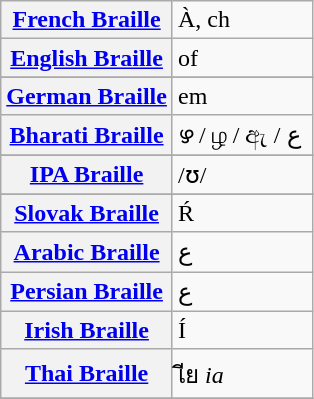<table class="wikitable">
<tr>
<th align=left><a href='#'>French Braille</a></th>
<td>À, ch</td>
</tr>
<tr>
<th align=left><a href='#'>English Braille</a></th>
<td>of</td>
</tr>
<tr>
</tr>
<tr>
<th align=left><a href='#'>German Braille</a></th>
<td>em</td>
</tr>
<tr>
<th align=left><a href='#'>Bharati Braille</a></th>
<td>ഴ / ழ / ඇ / ع ‎</td>
</tr>
<tr>
</tr>
<tr>
<th align=left><a href='#'>IPA Braille</a></th>
<td>/ʊ/</td>
</tr>
<tr>
</tr>
<tr>
<th align=left><a href='#'>Slovak Braille</a></th>
<td>Ŕ</td>
</tr>
<tr>
<th align=left><a href='#'>Arabic Braille</a></th>
<td>ع</td>
</tr>
<tr>
<th align=left><a href='#'>Persian Braille</a></th>
<td>ع</td>
</tr>
<tr>
<th align=left><a href='#'>Irish Braille</a></th>
<td>Í</td>
</tr>
<tr>
<th align=left><a href='#'>Thai Braille</a></th>
<td>เีย <em>ia</em></td>
</tr>
<tr>
</tr>
</table>
